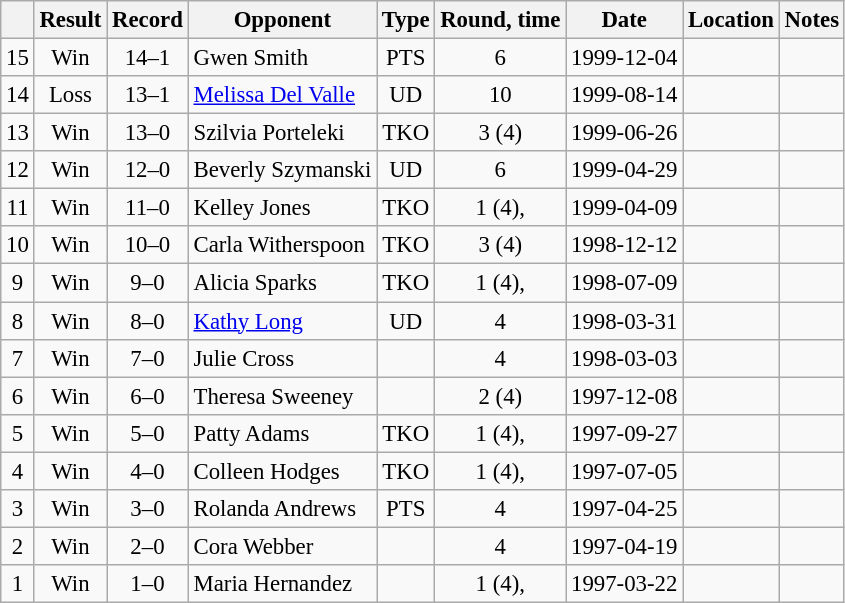<table class="wikitable" style="text-align:center; font-size:95%">
<tr>
<th></th>
<th>Result</th>
<th>Record</th>
<th>Opponent</th>
<th>Type</th>
<th>Round, time</th>
<th>Date</th>
<th>Location</th>
<th>Notes</th>
</tr>
<tr>
<td>15</td>
<td>Win</td>
<td>14–1</td>
<td style="text-align:left;"> Gwen Smith</td>
<td>PTS</td>
<td>6</td>
<td>1999-12-04</td>
<td style="text-align:left;"> </td>
<td style="text-align:left;"></td>
</tr>
<tr>
<td>14</td>
<td>Loss</td>
<td>13–1</td>
<td style="text-align:left;"> <a href='#'>Melissa Del Valle</a></td>
<td>UD</td>
<td>10</td>
<td>1999-08-14</td>
<td style="text-align:left;"> </td>
<td style="text-align:left;"></td>
</tr>
<tr>
<td>13</td>
<td>Win</td>
<td>13–0</td>
<td style="text-align:left;"> Szilvia Porteleki</td>
<td>TKO</td>
<td>3 (4)</td>
<td>1999-06-26</td>
<td style="text-align:left;"> </td>
<td style="text-align:left;"></td>
</tr>
<tr>
<td>12</td>
<td>Win</td>
<td>12–0</td>
<td style="text-align:left;"> Beverly Szymanski</td>
<td>UD</td>
<td>6</td>
<td>1999-04-29</td>
<td style="text-align:left;"> </td>
<td style="text-align:left;"></td>
</tr>
<tr>
<td>11</td>
<td>Win</td>
<td>11–0</td>
<td style="text-align:left;"> Kelley Jones</td>
<td>TKO</td>
<td>1 (4), </td>
<td>1999-04-09</td>
<td style="text-align:left;"> </td>
<td style="text-align:left;"></td>
</tr>
<tr>
<td>10</td>
<td>Win</td>
<td>10–0</td>
<td style="text-align:left;"> Carla Witherspoon</td>
<td>TKO</td>
<td>3 (4)</td>
<td>1998-12-12</td>
<td style="text-align:left;"> </td>
<td style="text-align:left;"></td>
</tr>
<tr>
<td>9</td>
<td>Win</td>
<td>9–0</td>
<td style="text-align:left;"> Alicia Sparks</td>
<td>TKO</td>
<td>1 (4), </td>
<td>1998-07-09</td>
<td style="text-align:left;"> </td>
<td style="text-align:left;"></td>
</tr>
<tr>
<td>8</td>
<td>Win</td>
<td>8–0</td>
<td style="text-align:left;"> <a href='#'>Kathy Long</a></td>
<td>UD</td>
<td>4</td>
<td>1998-03-31</td>
<td style="text-align:left;"> </td>
<td style="text-align:left;"></td>
</tr>
<tr>
<td>7</td>
<td>Win</td>
<td>7–0</td>
<td style="text-align:left;"> Julie Cross</td>
<td></td>
<td>4</td>
<td>1998-03-03</td>
<td style="text-align:left;"> </td>
<td style="text-align:left;"></td>
</tr>
<tr>
<td>6</td>
<td>Win</td>
<td>6–0</td>
<td style="text-align:left;"> Theresa Sweeney</td>
<td></td>
<td>2 (4)</td>
<td>1997-12-08</td>
<td style="text-align:left;"> </td>
<td style="text-align:left;"></td>
</tr>
<tr>
<td>5</td>
<td>Win</td>
<td>5–0</td>
<td style="text-align:left;"> Patty Adams</td>
<td>TKO</td>
<td>1 (4), </td>
<td>1997-09-27</td>
<td style="text-align:left;"> </td>
<td style="text-align:left;"></td>
</tr>
<tr>
<td>4</td>
<td>Win</td>
<td>4–0</td>
<td style="text-align:left;"> Colleen Hodges</td>
<td>TKO</td>
<td>1 (4), </td>
<td>1997-07-05</td>
<td style="text-align:left;"> </td>
<td style="text-align:left;"></td>
</tr>
<tr>
<td>3</td>
<td>Win</td>
<td>3–0</td>
<td style="text-align:left;"> Rolanda Andrews</td>
<td>PTS</td>
<td>4</td>
<td>1997-04-25</td>
<td style="text-align:left;"> </td>
<td style="text-align:left;"></td>
</tr>
<tr>
<td>2</td>
<td>Win</td>
<td>2–0</td>
<td style="text-align:left;"> Cora Webber</td>
<td></td>
<td>4</td>
<td>1997-04-19</td>
<td style="text-align:left;"> </td>
<td style="text-align:left;"></td>
</tr>
<tr>
<td>1</td>
<td>Win</td>
<td>1–0</td>
<td style="text-align:left;"> Maria Hernandez</td>
<td></td>
<td>1 (4), </td>
<td>1997-03-22</td>
<td style="text-align:left;"> </td>
<td style="text-align:left;"></td>
</tr>
</table>
